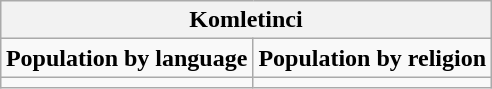<table class="wikitable" style="margin: 0.5em auto; text-align: center;">
<tr>
<th colspan="2">Komletinci</th>
</tr>
<tr>
<td><strong>Population by language</strong></td>
<td><strong>Population by religion</strong></td>
</tr>
<tr>
<td></td>
<td></td>
</tr>
</table>
